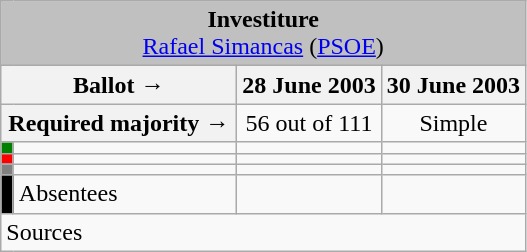<table class="wikitable" style="text-align:center;">
<tr>
<td colspan="4" align="center" bgcolor="#C0C0C0"><strong>Investiture</strong><br><a href='#'>Rafael Simancas</a> (<a href='#'>PSOE</a>)</td>
</tr>
<tr>
<th colspan="2" width="150px">Ballot →</th>
<th>28 June 2003</th>
<th>30 June 2003</th>
</tr>
<tr>
<th colspan="2">Required majority →</th>
<td>56 out of 111 </td>
<td>Simple </td>
</tr>
<tr>
<th width="1px" style="background:green;"></th>
<td align="left"></td>
<td></td>
<td></td>
</tr>
<tr>
<th style="color:inherit;background:red;"></th>
<td align="left"></td>
<td></td>
<td></td>
</tr>
<tr>
<th style="color:inherit;background:gray;"></th>
<td align="left"></td>
<td></td>
<td></td>
</tr>
<tr>
<th style="color:inherit;background:black;"></th>
<td align="left"><span>Absentees</span></td>
<td></td>
<td></td>
</tr>
<tr>
<td align="left" colspan="4">Sources</td>
</tr>
</table>
